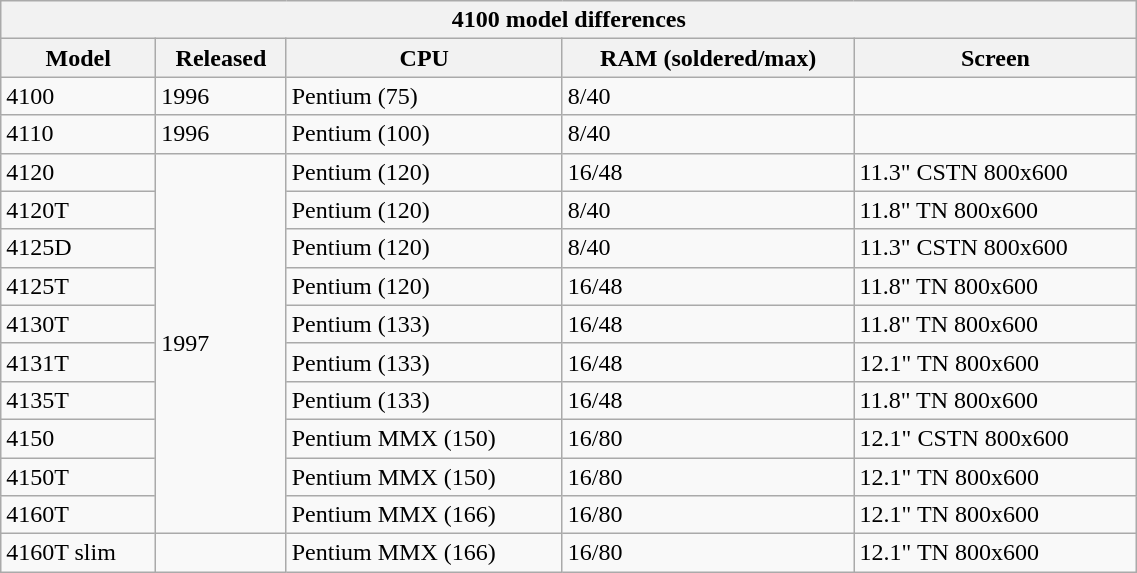<table class="wikitable collapsible collapsed" style="min-width: 60%;">
<tr>
<th colspan="10">4100 model differences</th>
</tr>
<tr>
<th>Model</th>
<th>Released</th>
<th>CPU</th>
<th>RAM (soldered/max)</th>
<th>Screen</th>
</tr>
<tr>
<td>4100</td>
<td>1996</td>
<td>Pentium (75)</td>
<td>8/40</td>
<td></td>
</tr>
<tr>
<td>4110</td>
<td>1996</td>
<td>Pentium (100)</td>
<td>8/40</td>
<td></td>
</tr>
<tr>
<td>4120</td>
<td rowspan="10">1997</td>
<td>Pentium (120)</td>
<td>16/48</td>
<td>11.3" CSTN 800x600</td>
</tr>
<tr>
<td>4120T</td>
<td>Pentium (120)</td>
<td>8/40</td>
<td>11.8" TN 800x600</td>
</tr>
<tr>
<td>4125D</td>
<td>Pentium (120)</td>
<td>8/40</td>
<td>11.3" CSTN 800x600</td>
</tr>
<tr>
<td>4125T</td>
<td>Pentium (120)</td>
<td>16/48</td>
<td>11.8" TN 800x600</td>
</tr>
<tr>
<td>4130T</td>
<td>Pentium (133)</td>
<td>16/48</td>
<td>11.8" TN 800x600</td>
</tr>
<tr>
<td>4131T</td>
<td>Pentium (133)</td>
<td>16/48</td>
<td>12.1" TN 800x600</td>
</tr>
<tr>
<td>4135T</td>
<td>Pentium (133)</td>
<td>16/48</td>
<td>11.8" TN 800x600</td>
</tr>
<tr>
<td>4150</td>
<td>Pentium MMX (150)</td>
<td>16/80</td>
<td>12.1" CSTN 800x600</td>
</tr>
<tr>
<td>4150T</td>
<td>Pentium MMX (150)</td>
<td>16/80</td>
<td>12.1" TN 800x600</td>
</tr>
<tr>
<td>4160T</td>
<td>Pentium MMX (166)</td>
<td>16/80</td>
<td>12.1" TN 800x600</td>
</tr>
<tr>
<td>4160T slim</td>
<td></td>
<td>Pentium MMX (166)</td>
<td>16/80</td>
<td>12.1" TN 800x600</td>
</tr>
</table>
